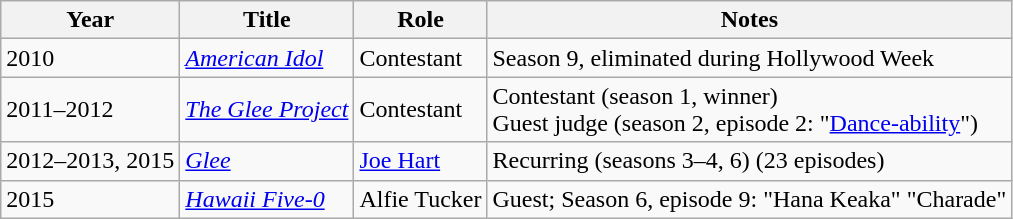<table class="wikitable sortable">
<tr>
<th>Year</th>
<th>Title</th>
<th>Role</th>
<th>Notes</th>
</tr>
<tr>
<td>2010</td>
<td><em><a href='#'>American Idol</a></em></td>
<td>Contestant</td>
<td>Season 9, eliminated during Hollywood Week</td>
</tr>
<tr>
<td>2011–2012</td>
<td><em><a href='#'>The Glee Project</a></em></td>
<td>Contestant</td>
<td>Contestant (season 1, winner)<br>Guest judge (season 2, episode 2: "<a href='#'>Dance-ability</a>")</td>
</tr>
<tr>
<td>2012–2013, 2015</td>
<td><em><a href='#'>Glee</a></em></td>
<td><a href='#'>Joe Hart</a></td>
<td>Recurring (seasons 3–4, 6) (23 episodes)</td>
</tr>
<tr>
<td>2015</td>
<td><em><a href='#'>Hawaii Five-0</a></em></td>
<td style="text-align:center;">Alfie Tucker</td>
<td>Guest; Season 6, episode 9: "Hana Keaka" "Charade"</td>
</tr>
</table>
